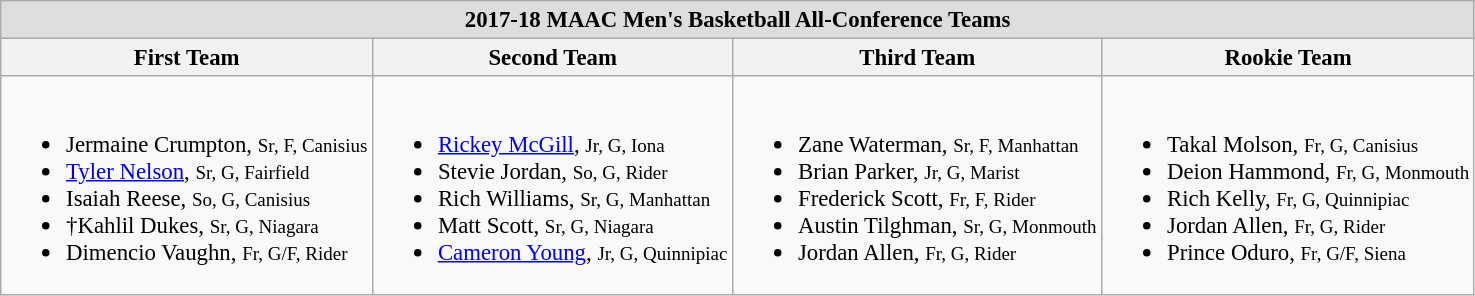<table class="wikitable" style="white-space:nowrap;font-size:95%;">
<tr>
<td colspan="4" style="text-align:center; background:#ddd;"><strong>2017-18 MAAC Men's Basketball All-Conference Teams</strong> </td>
</tr>
<tr>
<th>First Team</th>
<th>Second Team</th>
<th>Third Team</th>
<th>Rookie Team</th>
</tr>
<tr>
<td><br><ul><li>Jermaine Crumpton, <small>Sr, F, Canisius</small></li><li><a href='#'>Tyler Nelson</a>, <small>Sr, G, Fairfield</small></li><li>Isaiah Reese, <small>So, G, Canisius</small></li><li>†Kahlil Dukes, <small>Sr, G, Niagara</small></li><li>Dimencio Vaughn, <small>Fr, G/F, Rider</small></li></ul></td>
<td><br><ul><li><a href='#'>Rickey McGill</a>, <small>Jr, G, Iona</small></li><li>Stevie Jordan, <small>So, G, Rider</small></li><li>Rich Williams, <small>Sr, G, Manhattan</small></li><li>Matt Scott, <small>Sr, G, Niagara</small></li><li><a href='#'>Cameron Young</a>, <small>Jr, G, Quinnipiac</small></li></ul></td>
<td><br><ul><li>Zane Waterman, <small>Sr, F, Manhattan</small></li><li>Brian Parker, <small>Jr, G, Marist</small></li><li>Frederick Scott, <small>Fr, F, Rider</small></li><li>Austin Tilghman, <small>Sr, G, Monmouth</small></li><li>Jordan Allen, <small>Fr, G, Rider</small></li></ul></td>
<td><br><ul><li>Takal Molson, <small>Fr, G, Canisius</small></li><li>Deion Hammond, <small>Fr, G, Monmouth</small></li><li>Rich Kelly, <small>Fr, G, Quinnipiac</small></li><li>Jordan Allen, <small>Fr, G, Rider</small></li><li>Prince Oduro, <small>Fr, G/F, Siena</small></li></ul></td>
</tr>
</table>
